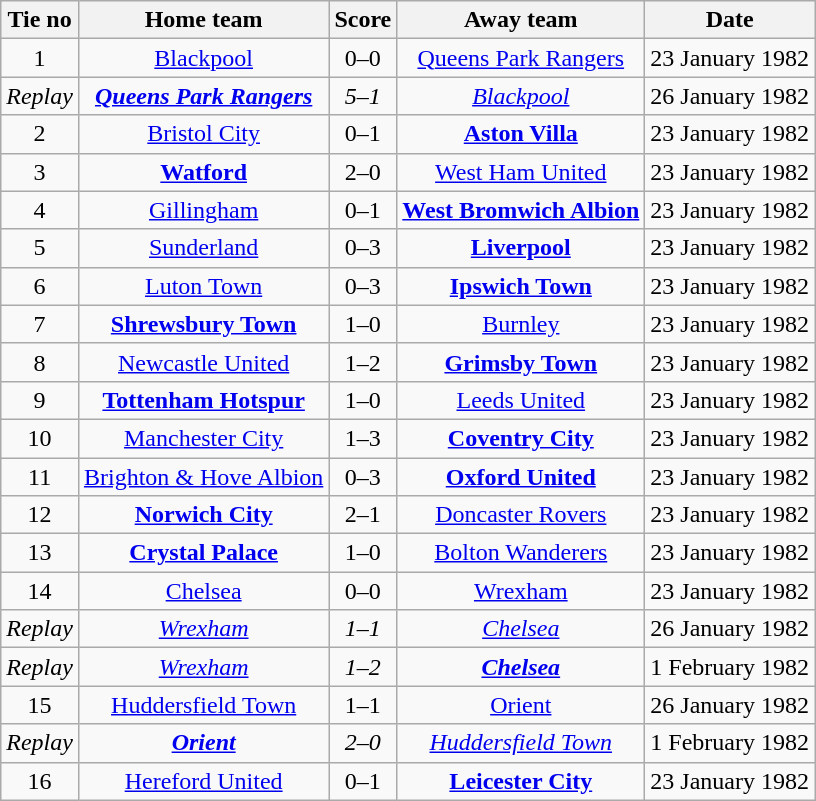<table class="wikitable" style="text-align: center">
<tr>
<th>Tie no</th>
<th>Home team</th>
<th>Score</th>
<th>Away team</th>
<th>Date</th>
</tr>
<tr>
<td>1</td>
<td><a href='#'>Blackpool</a></td>
<td>0–0</td>
<td><a href='#'>Queens Park Rangers</a></td>
<td>23 January 1982</td>
</tr>
<tr>
<td><em>Replay</em></td>
<td><strong><em><a href='#'>Queens Park Rangers</a></em></strong></td>
<td><em>5–1</em></td>
<td><em><a href='#'>Blackpool</a></em></td>
<td>26 January 1982</td>
</tr>
<tr>
<td>2</td>
<td><a href='#'>Bristol City</a></td>
<td>0–1</td>
<td><strong><a href='#'>Aston Villa</a></strong></td>
<td>23 January 1982</td>
</tr>
<tr>
<td>3</td>
<td><strong><a href='#'>Watford</a></strong></td>
<td>2–0</td>
<td><a href='#'>West Ham United</a></td>
<td>23 January 1982</td>
</tr>
<tr>
<td>4</td>
<td><a href='#'>Gillingham</a></td>
<td>0–1</td>
<td><strong><a href='#'>West Bromwich Albion</a></strong></td>
<td>23 January 1982</td>
</tr>
<tr>
<td>5</td>
<td><a href='#'>Sunderland</a></td>
<td>0–3</td>
<td><strong><a href='#'>Liverpool</a></strong></td>
<td>23 January 1982</td>
</tr>
<tr>
<td>6</td>
<td><a href='#'>Luton Town</a></td>
<td>0–3</td>
<td><strong><a href='#'>Ipswich Town</a></strong></td>
<td>23 January 1982</td>
</tr>
<tr>
<td>7</td>
<td><strong><a href='#'>Shrewsbury Town</a></strong></td>
<td>1–0</td>
<td><a href='#'>Burnley</a></td>
<td>23 January 1982</td>
</tr>
<tr>
<td>8</td>
<td><a href='#'>Newcastle United</a></td>
<td>1–2</td>
<td><strong><a href='#'>Grimsby Town</a></strong></td>
<td>23 January 1982</td>
</tr>
<tr>
<td>9</td>
<td><strong><a href='#'>Tottenham Hotspur</a></strong></td>
<td>1–0</td>
<td><a href='#'>Leeds United</a></td>
<td>23 January 1982</td>
</tr>
<tr>
<td>10</td>
<td><a href='#'>Manchester City</a></td>
<td>1–3</td>
<td><strong><a href='#'>Coventry City</a></strong></td>
<td>23 January 1982</td>
</tr>
<tr>
<td>11</td>
<td><a href='#'>Brighton & Hove Albion</a></td>
<td>0–3</td>
<td><strong><a href='#'>Oxford United</a></strong></td>
<td>23 January 1982</td>
</tr>
<tr>
<td>12</td>
<td><strong><a href='#'>Norwich City</a></strong></td>
<td>2–1</td>
<td><a href='#'>Doncaster Rovers</a></td>
<td>23 January 1982</td>
</tr>
<tr>
<td>13</td>
<td><strong><a href='#'>Crystal Palace</a></strong></td>
<td>1–0</td>
<td><a href='#'>Bolton Wanderers</a></td>
<td>23 January 1982</td>
</tr>
<tr>
<td>14</td>
<td><a href='#'>Chelsea</a></td>
<td>0–0</td>
<td><a href='#'>Wrexham</a></td>
<td>23 January 1982</td>
</tr>
<tr>
<td><em>Replay</em></td>
<td><em><a href='#'>Wrexham</a></em></td>
<td><em>1–1</em></td>
<td><em><a href='#'>Chelsea</a></em></td>
<td>26 January 1982</td>
</tr>
<tr>
<td><em>Replay</em></td>
<td><em><a href='#'>Wrexham</a></em></td>
<td><em>1–2</em></td>
<td><strong><em><a href='#'>Chelsea</a></em></strong></td>
<td>1 February 1982</td>
</tr>
<tr>
<td>15</td>
<td><a href='#'>Huddersfield Town</a></td>
<td>1–1</td>
<td><a href='#'>Orient</a></td>
<td>26 January 1982</td>
</tr>
<tr>
<td><em>Replay</em></td>
<td><strong><em><a href='#'>Orient</a></em></strong></td>
<td><em>2–0</em></td>
<td><em><a href='#'>Huddersfield Town</a></em></td>
<td>1 February 1982</td>
</tr>
<tr>
<td>16</td>
<td><a href='#'>Hereford United</a></td>
<td>0–1</td>
<td><strong><a href='#'>Leicester City</a></strong></td>
<td>23 January 1982</td>
</tr>
</table>
